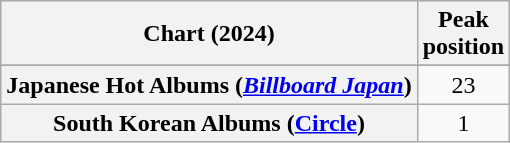<table class="wikitable sortable plainrowheaders" style="text-align:center">
<tr>
<th scope="col">Chart (2024)</th>
<th scope="col">Peak<br>position</th>
</tr>
<tr>
</tr>
<tr>
<th scope="row">Japanese Hot Albums (<em><a href='#'>Billboard Japan</a></em>)</th>
<td>23</td>
</tr>
<tr>
<th scope="row">South Korean Albums (<a href='#'>Circle</a>)</th>
<td>1</td>
</tr>
</table>
